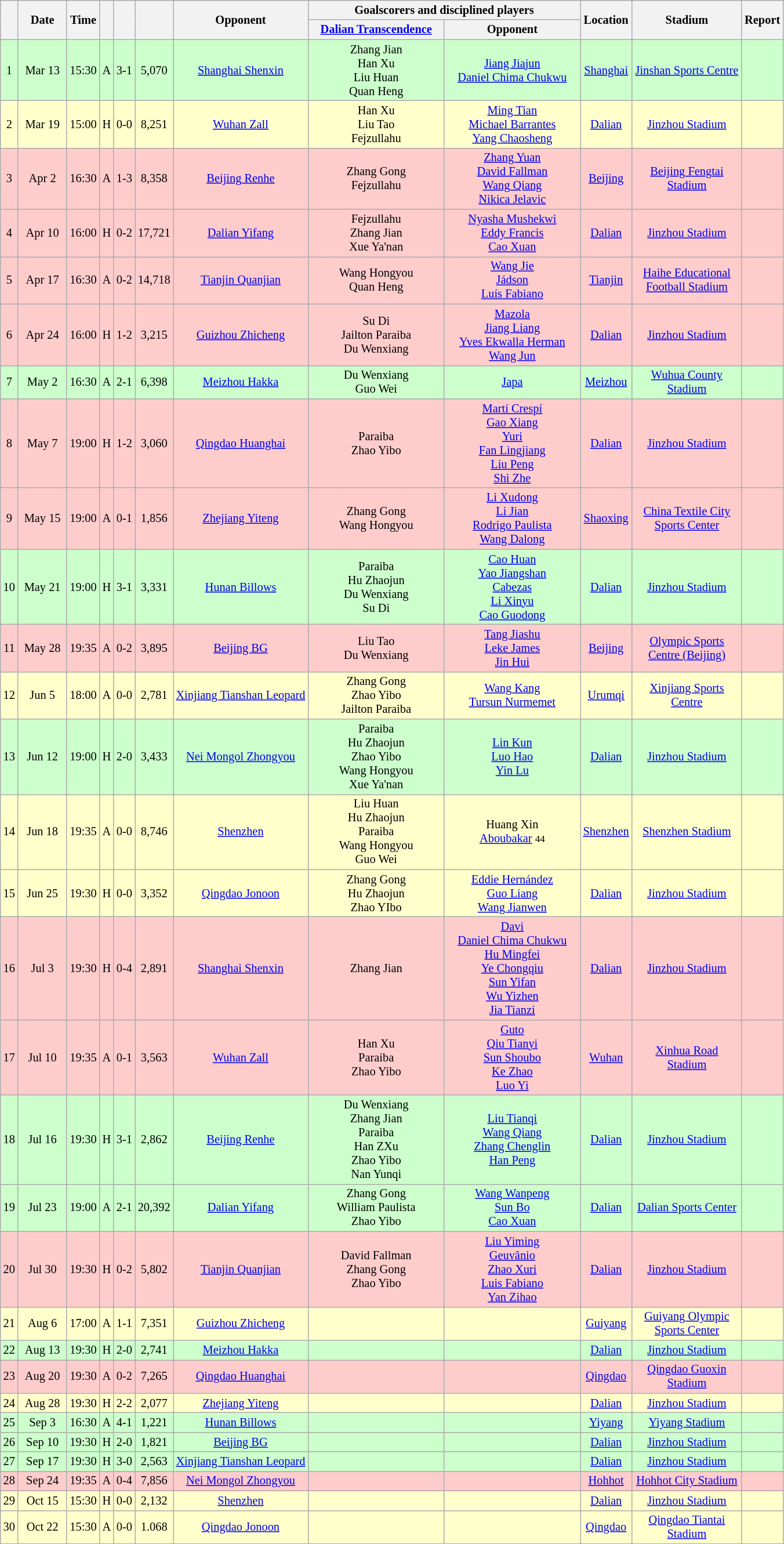<table class="wikitable" style="text-align: center;font-size:85%">
<tr>
<th rowspan="2"></th>
<th rowspan="2" style="width:50px">Date</th>
<th rowspan="2">Time</th>
<th rowspan="2"></th>
<th rowspan="2"></th>
<th rowspan="2"></th>
<th rowspan="2">Opponent</th>
<th colspan="2">Goalscorers and  disciplined players</th>
<th rowspan="2">Location</th>
<th rowspan="2" style="width:120px">Stadium</th>
<th rowspan="2">Report</th>
</tr>
<tr>
<th style="width:150px"><a href='#'>Dalian Transcendence</a></th>
<th style="width:150px">Opponent</th>
</tr>
<tr style="background:#cfc">
<td>1</td>
<td>Mar 13</td>
<td>15:30</td>
<td>A</td>
<td>3-1</td>
<td>5,070</td>
<td><a href='#'>Shanghai Shenxin</a></td>
<td>Zhang Jian <br>Han Xu <br>Liu Huan <br>Quan Heng </td>
<td><a href='#'>Jiang Jiajun</a> <br><a href='#'>Daniel Chima Chukwu</a> </td>
<td><a href='#'>Shanghai</a></td>
<td><a href='#'>Jinshan Sports Centre</a></td>
<td></td>
</tr>
<tr style="background:#ffc">
<td>2</td>
<td>Mar 19</td>
<td>15:00</td>
<td>H</td>
<td>0-0</td>
<td>8,251</td>
<td><a href='#'>Wuhan Zall</a></td>
<td>Han Xu <br>Liu Tao <br>Fejzullahu </td>
<td><a href='#'>Ming Tian</a> <br><a href='#'>Michael Barrantes</a> <br><a href='#'>Yang Chaosheng</a> </td>
<td><a href='#'>Dalian</a></td>
<td><a href='#'>Jinzhou Stadium</a></td>
<td></td>
</tr>
<tr style="background:#fcc">
<td>3</td>
<td>Apr 2</td>
<td>16:30</td>
<td>A</td>
<td>1-3</td>
<td>8,358</td>
<td><a href='#'>Beijing Renhe</a></td>
<td>Zhang Gong <br>Fejzullahu </td>
<td><a href='#'>Zhang Yuan</a> <br><a href='#'>David Fallman</a> <br><a href='#'>Wang Qiang</a> <br><a href='#'>Nikica Jelavic</a> </td>
<td><a href='#'>Beijing</a></td>
<td><a href='#'>Beijing Fengtai Stadium</a></td>
<td></td>
</tr>
<tr style="background:#fcc">
<td>4</td>
<td>Apr 10</td>
<td>16:00</td>
<td>H</td>
<td>0-2</td>
<td>17,721</td>
<td><a href='#'>Dalian Yifang</a></td>
<td>Fejzullahu <br>Zhang Jian <br>Xue Ya'nan </td>
<td><a href='#'>Nyasha Mushekwi</a> <br><a href='#'>Eddy Francis</a> <br><a href='#'>Cao Xuan</a> </td>
<td><a href='#'>Dalian</a></td>
<td><a href='#'>Jinzhou Stadium</a></td>
<td></td>
</tr>
<tr style="background:#fcc">
<td>5</td>
<td>Apr 17</td>
<td>16:30</td>
<td>A</td>
<td>0-2</td>
<td>14,718</td>
<td><a href='#'>Tianjin Quanjian</a></td>
<td>Wang Hongyou <br>Quan Heng </td>
<td><a href='#'>Wang Jie</a> <br><a href='#'>Jádson</a> <br><a href='#'>Luís Fabiano</a> </td>
<td><a href='#'>Tianjin</a></td>
<td><a href='#'>Haihe Educational Football Stadium</a></td>
<td></td>
</tr>
<tr style="background:#fcc">
<td>6</td>
<td>Apr 24</td>
<td>16:00</td>
<td>H</td>
<td>1-2</td>
<td>3,215</td>
<td><a href='#'>Guizhou Zhicheng</a></td>
<td>Su Di <br>Jailton Paraiba  <br>Du Wenxiang </td>
<td><a href='#'>Mazola</a> <br><a href='#'>Jiang Liang</a> <br><a href='#'>Yves Ekwalla Herman</a>  <br><a href='#'>Wang Jun</a> </td>
<td><a href='#'>Dalian</a></td>
<td><a href='#'>Jinzhou Stadium</a></td>
<td></td>
</tr>
<tr style="background:#cfc">
<td>7</td>
<td>May 2</td>
<td>16:30</td>
<td>A</td>
<td>2-1</td>
<td>6,398</td>
<td><a href='#'>Meizhou Hakka</a></td>
<td>Du Wenxiang <br>Guo Wei </td>
<td><a href='#'>Japa</a> </td>
<td><a href='#'>Meizhou</a></td>
<td><a href='#'>Wuhua County Stadium</a></td>
<td></td>
</tr>
<tr style="background:#fcc">
<td>8</td>
<td>May 7</td>
<td>19:00</td>
<td>H</td>
<td>1-2</td>
<td>3,060</td>
<td><a href='#'>Qingdao Huanghai</a></td>
<td>Paraiba <br>Zhao Yibo </td>
<td><a href='#'>Martí Crespí</a> <br><a href='#'>Gao Xiang</a> <br><a href='#'>Yuri</a> <br><a href='#'>Fan Lingjiang</a> <br><a href='#'>Liu Peng</a> <br><a href='#'>Shi Zhe</a> </td>
<td><a href='#'>Dalian</a></td>
<td><a href='#'>Jinzhou Stadium</a></td>
<td></td>
</tr>
<tr style="background:#fcc">
<td>9</td>
<td>May 15</td>
<td>19:00</td>
<td>A</td>
<td>0-1</td>
<td>1,856</td>
<td><a href='#'>Zhejiang Yiteng</a></td>
<td>Zhang Gong <br>Wang Hongyou </td>
<td><a href='#'>Li Xudong</a> <br><a href='#'>Li Jian</a> <br><a href='#'>Rodrigo Paulista</a> <br><a href='#'>Wang Dalong</a> </td>
<td><a href='#'>Shaoxing</a></td>
<td><a href='#'>China Textile City Sports Center</a></td>
<td></td>
</tr>
<tr style="background:#cfc">
<td>10</td>
<td>May 21</td>
<td>19:00</td>
<td>H</td>
<td>3-1</td>
<td>3,331</td>
<td><a href='#'>Hunan Billows</a></td>
<td>Paraiba <br>Hu Zhaojun <br>Du Wenxiang <br>Su Di </td>
<td><a href='#'>Cao Huan</a> <br><a href='#'>Yao Jiangshan</a> <br><a href='#'>Cabezas</a> <br><a href='#'>Li Xinyu</a> <br><a href='#'>Cao Guodong</a> </td>
<td><a href='#'>Dalian</a></td>
<td><a href='#'>Jinzhou Stadium</a></td>
<td></td>
</tr>
<tr style="background:#fcc">
<td>11</td>
<td>May 28</td>
<td>19:35</td>
<td>A</td>
<td>0-2</td>
<td>3,895</td>
<td><a href='#'>Beijing BG</a></td>
<td>Liu Tao <br>Du Wenxiang </td>
<td><a href='#'>Tang Jiashu</a> <br><a href='#'>Leke James</a> <br><a href='#'>Jin Hui</a> </td>
<td><a href='#'>Beijing</a></td>
<td><a href='#'>Olympic Sports Centre (Beijing)</a></td>
<td></td>
</tr>
<tr style="background:#ffc">
<td>12</td>
<td>Jun 5</td>
<td>18:00</td>
<td>A</td>
<td>0-0</td>
<td>2,781</td>
<td><a href='#'>Xinjiang Tianshan Leopard</a></td>
<td>Zhang Gong <br>Zhao Yibo <br>Jailton Paraiba </td>
<td><a href='#'>Wang Kang</a> <br><a href='#'>Tursun Nurmemet</a> </td>
<td><a href='#'>Urumqi</a></td>
<td><a href='#'>Xinjiang Sports Centre</a></td>
<td></td>
</tr>
<tr style="background:#cfc">
<td>13</td>
<td>Jun 12</td>
<td>19:00</td>
<td>H</td>
<td>2-0</td>
<td>3,433</td>
<td><a href='#'>Nei Mongol Zhongyou</a></td>
<td>Paraiba  <br>Hu Zhaojun <br>Zhao Yibo <br>Wang Hongyou <br>Xue Ya'nan </td>
<td><a href='#'>Lin Kun</a> <br><a href='#'>Luo Hao</a> <br><a href='#'>Yin Lu</a> </td>
<td><a href='#'>Dalian</a></td>
<td><a href='#'>Jinzhou Stadium</a></td>
<td></td>
</tr>
<tr style="background:#ffc">
<td>14</td>
<td>Jun 18</td>
<td>19:35</td>
<td>A</td>
<td>0-0</td>
<td>8,746</td>
<td><a href='#'>Shenzhen</a></td>
<td>Liu Huan <br>Hu Zhaojun <br>Paraiba <br>Wang Hongyou <br>Guo Wei </td>
<td>Huang Xin <br><a href='#'>Aboubakar</a>  <small>44</small></td>
<td><a href='#'>Shenzhen</a></td>
<td><a href='#'>Shenzhen Stadium</a></td>
<td></td>
</tr>
<tr style="background:#ffc">
<td>15</td>
<td>Jun 25</td>
<td>19:30</td>
<td>H</td>
<td>0-0</td>
<td>3,352</td>
<td><a href='#'>Qingdao Jonoon</a></td>
<td>Zhang Gong <br>Hu Zhaojun <br>Zhao YIbo </td>
<td><a href='#'>Eddie Hernández</a> <br><a href='#'>Guo Liang</a> <br><a href='#'>Wang Jianwen</a> </td>
<td><a href='#'>Dalian</a></td>
<td><a href='#'>Jinzhou Stadium</a></td>
<td></td>
</tr>
<tr style="background:#fcc">
<td>16</td>
<td>Jul 3</td>
<td>19:30</td>
<td>H</td>
<td>0-4</td>
<td>2,891</td>
<td><a href='#'>Shanghai Shenxin</a></td>
<td>Zhang Jian </td>
<td><a href='#'>Davi</a> <br><a href='#'>Daniel Chima Chukwu</a>  <br><a href='#'>Hu Mingfei</a> <br><a href='#'>Ye Chongqiu</a> <br><a href='#'>Sun Yifan</a> <br><a href='#'>Wu Yizhen</a> <br><a href='#'>Jia Tianzi</a> </td>
<td><a href='#'>Dalian</a></td>
<td><a href='#'>Jinzhou Stadium</a></td>
<td></td>
</tr>
<tr style="background:#fcc">
<td>17</td>
<td>Jul 10</td>
<td>19:35</td>
<td>A</td>
<td>0-1</td>
<td>3,563</td>
<td><a href='#'>Wuhan Zall</a></td>
<td>Han Xu <br>Paraiba <br>Zhao Yibo </td>
<td><a href='#'>Guto</a> <br><a href='#'>Qiu Tianyi</a> <br><a href='#'>Sun Shoubo</a> <br><a href='#'>Ke Zhao</a> <br><a href='#'>Luo Yi</a> <br></td>
<td><a href='#'>Wuhan</a></td>
<td><a href='#'>Xinhua Road Stadium</a></td>
<td></td>
</tr>
<tr style="background:#cfc">
<td>18</td>
<td>Jul 16</td>
<td>19:30</td>
<td>H</td>
<td>3-1</td>
<td>2,862</td>
<td><a href='#'>Beijing Renhe</a></td>
<td>Du Wenxiang <br>Zhang Jian <br>Paraiba <br>Han ZXu <br>Zhao Yibo <br>Nan Yunqi </td>
<td><a href='#'>Liu Tianqi</a> <br><a href='#'>Wang Qiang</a> <br><a href='#'>Zhang Chenglin</a> <br><a href='#'>Han Peng</a> </td>
<td><a href='#'>Dalian</a></td>
<td><a href='#'>Jinzhou Stadium</a></td>
<td></td>
</tr>
<tr style="background:#cfc">
<td>19</td>
<td>Jul 23</td>
<td>19:00</td>
<td>A</td>
<td>2-1</td>
<td>20,392</td>
<td><a href='#'>Dalian Yifang</a></td>
<td>Zhang Gong <br>William Paulista <br>Zhao Yibo </td>
<td><a href='#'>Wang Wanpeng</a> <br><a href='#'>Sun Bo</a> <br><a href='#'>Cao Xuan</a> </td>
<td><a href='#'>Dalian</a></td>
<td><a href='#'>Dalian Sports Center</a></td>
<td></td>
</tr>
<tr style="background:#fcc">
<td>20</td>
<td>Jul 30</td>
<td>19:30</td>
<td>H</td>
<td>0-2</td>
<td>5,802</td>
<td><a href='#'>Tianjin Quanjian</a></td>
<td>David Fallman <br>Zhang Gong <br>Zhao Yibo </td>
<td><a href='#'>Liu Yiming</a> <br><a href='#'>Geuvânio</a> <br><a href='#'>Zhao Xuri</a> <br><a href='#'>Luis Fabiano</a> <br><a href='#'>Yan Zihao</a> </td>
<td><a href='#'>Dalian</a></td>
<td><a href='#'>Jinzhou Stadium</a></td>
<td></td>
</tr>
<tr style="background:#ffc">
<td>21</td>
<td>Aug 6</td>
<td>17:00</td>
<td>A</td>
<td>1-1</td>
<td>7,351</td>
<td><a href='#'>Guizhou Zhicheng</a></td>
<td></td>
<td></td>
<td><a href='#'>Guiyang</a></td>
<td><a href='#'>Guiyang Olympic Sports Center</a></td>
<td></td>
</tr>
<tr style="background:#cfc">
<td>22</td>
<td>Aug 13</td>
<td>19:30</td>
<td>H</td>
<td>2-0</td>
<td>2,741</td>
<td><a href='#'>Meizhou Hakka</a></td>
<td></td>
<td></td>
<td><a href='#'>Dalian</a></td>
<td><a href='#'>Jinzhou Stadium</a></td>
<td></td>
</tr>
<tr style="background:#fcc">
<td>23</td>
<td>Aug 20</td>
<td>19:30</td>
<td>A</td>
<td>0-2</td>
<td>7,265</td>
<td><a href='#'>Qingdao Huanghai</a></td>
<td></td>
<td></td>
<td><a href='#'>Qingdao</a></td>
<td><a href='#'>Qingdao Guoxin Stadium</a></td>
<td></td>
</tr>
<tr style="background:#ffc">
<td>24</td>
<td>Aug 28</td>
<td>19:30</td>
<td>H</td>
<td>2-2</td>
<td>2,077</td>
<td><a href='#'>Zhejiang Yiteng</a></td>
<td></td>
<td></td>
<td><a href='#'>Dalian</a></td>
<td><a href='#'>Jinzhou Stadium</a></td>
<td></td>
</tr>
<tr style="background:#cfc">
<td>25</td>
<td>Sep 3</td>
<td>16:30</td>
<td>A</td>
<td>4-1</td>
<td>1,221</td>
<td><a href='#'>Hunan Billows</a></td>
<td></td>
<td></td>
<td><a href='#'>Yiyang</a></td>
<td><a href='#'>Yiyang Stadium</a></td>
<td></td>
</tr>
<tr style="background:#cfc">
<td>26</td>
<td>Sep 10</td>
<td>19:30</td>
<td>H</td>
<td>2-0</td>
<td>1,821</td>
<td><a href='#'>Beijing BG</a></td>
<td></td>
<td></td>
<td><a href='#'>Dalian</a></td>
<td><a href='#'>Jinzhou Stadium</a></td>
<td></td>
</tr>
<tr style="background:#cfc">
<td>27</td>
<td>Sep 17</td>
<td>19:30</td>
<td>H</td>
<td>3-0</td>
<td>2,563</td>
<td><a href='#'>Xinjiang Tianshan Leopard</a></td>
<td></td>
<td></td>
<td><a href='#'>Dalian</a></td>
<td><a href='#'>Jinzhou Stadium</a></td>
<td></td>
</tr>
<tr style="background:#fcc">
<td>28</td>
<td>Sep 24</td>
<td>19:35</td>
<td>A</td>
<td>0-4</td>
<td>7,856</td>
<td><a href='#'>Nei Mongol Zhongyou</a></td>
<td></td>
<td></td>
<td><a href='#'>Hohhot</a></td>
<td><a href='#'>Hohhot City Stadium</a></td>
<td></td>
</tr>
<tr style="background:#ffc">
<td>29</td>
<td>Oct 15</td>
<td>15:30</td>
<td>H</td>
<td>0-0</td>
<td>2,132</td>
<td><a href='#'>Shenzhen</a></td>
<td></td>
<td></td>
<td><a href='#'>Dalian</a></td>
<td><a href='#'>Jinzhou Stadium</a></td>
<td></td>
</tr>
<tr style="background:#ffc">
<td>30</td>
<td>Oct 22</td>
<td>15:30</td>
<td>A</td>
<td>0-0</td>
<td>1.068</td>
<td><a href='#'>Qingdao Jonoon</a></td>
<td></td>
<td></td>
<td><a href='#'>Qingdao</a></td>
<td><a href='#'>Qingdao Tiantai Stadium</a></td>
<td></td>
</tr>
</table>
